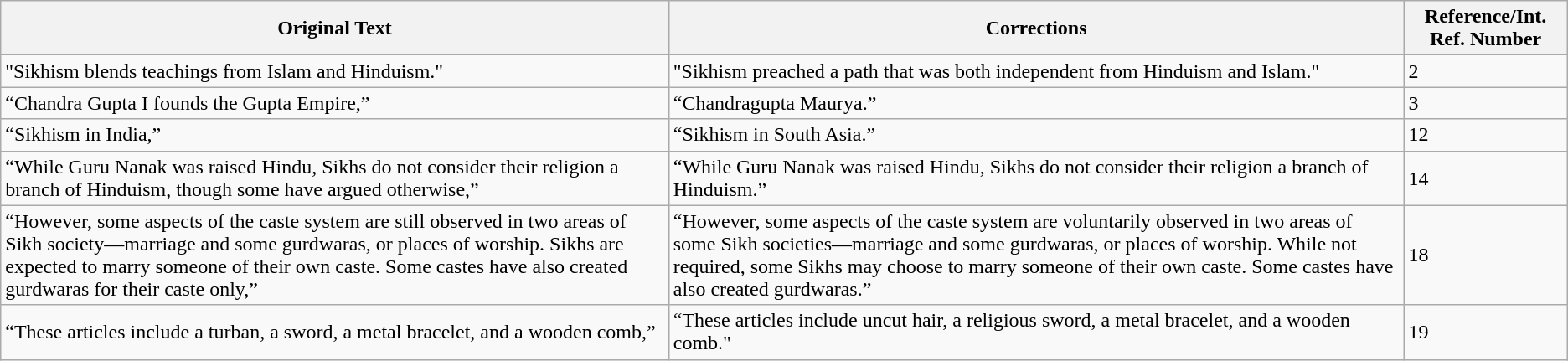<table class="wikitable">
<tr>
<th>Original Text</th>
<th>Corrections</th>
<th>Reference/Int. Ref. Number</th>
</tr>
<tr>
<td>"Sikhism blends teachings from Islam and Hinduism."</td>
<td>"Sikhism preached a path that was both independent from Hinduism and Islam."</td>
<td>2</td>
</tr>
<tr>
<td>“Chandra Gupta I founds the Gupta Empire,”</td>
<td>“Chandragupta Maurya.”</td>
<td>3</td>
</tr>
<tr>
<td>“Sikhism in India,”</td>
<td>“Sikhism in South Asia.”</td>
<td>12</td>
</tr>
<tr>
<td>“While Guru Nanak was raised Hindu, Sikhs do not consider their religion a branch of Hinduism, though some have argued otherwise,”</td>
<td>“While Guru Nanak was raised Hindu, Sikhs do not consider their religion a branch of Hinduism.”</td>
<td>14</td>
</tr>
<tr>
<td>“However, some aspects of the caste system are still observed in two areas of Sikh society—marriage and some gurdwaras, or places of worship. Sikhs are expected to marry someone of their own caste. Some castes have also created gurdwaras for their caste only,”</td>
<td>“However, some aspects of the caste system are voluntarily observed in two areas of some Sikh societies—marriage and some gurdwaras, or places of worship. While not required, some Sikhs may choose to marry someone of their own caste. Some castes have also created gurdwaras.”</td>
<td>18</td>
</tr>
<tr>
<td>“These articles include a turban, a sword, a metal bracelet, and a wooden comb,”</td>
<td>“These articles include uncut hair, a religious sword, a metal bracelet, and a wooden comb."</td>
<td>19</td>
</tr>
</table>
